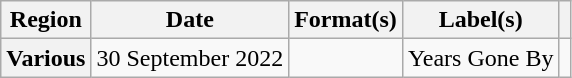<table class="wikitable plainrowheaders">
<tr>
<th scope="col">Region</th>
<th scope="col">Date</th>
<th scope="col">Format(s)</th>
<th scope="col">Label(s)</th>
<th scope="col"></th>
</tr>
<tr>
<th scope="row">Various</th>
<td>30 September 2022</td>
<td></td>
<td>Years Gone By</td>
<td align="center"></td>
</tr>
</table>
